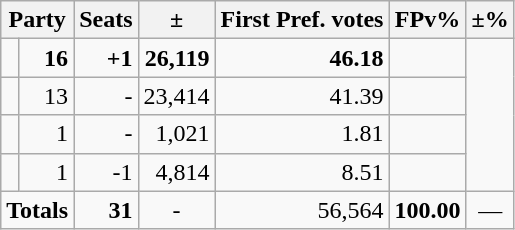<table class=wikitable>
<tr>
<th colspan=2 align=center>Party</th>
<th valign=top>Seats</th>
<th valign=top>±</th>
<th valign=top>First Pref. votes</th>
<th valign=top>FPv%</th>
<th valign=top>±%</th>
</tr>
<tr>
<td></td>
<td align=right><strong>16</strong></td>
<td align=right><strong>+1</strong></td>
<td align=right><strong>26,119</strong></td>
<td align=right><strong>46.18</strong></td>
<td align=right></td>
</tr>
<tr>
<td></td>
<td align=right>13</td>
<td align=right>-</td>
<td align=right>23,414</td>
<td align=right>41.39</td>
<td align=right></td>
</tr>
<tr>
<td></td>
<td align=right>1</td>
<td align=right>-</td>
<td align=right>1,021</td>
<td align=right>1.81</td>
<td align=right></td>
</tr>
<tr>
<td></td>
<td align=right>1</td>
<td align=right>-1</td>
<td align=right>4,814</td>
<td align=right>8.51</td>
<td align=right></td>
</tr>
<tr>
<td colspan=2 align=center><strong>Totals</strong></td>
<td align=right><strong>31</strong></td>
<td align=center>-</td>
<td align=right>56,564</td>
<td align=center><strong>100.00</strong></td>
<td align=center>—</td>
</tr>
</table>
